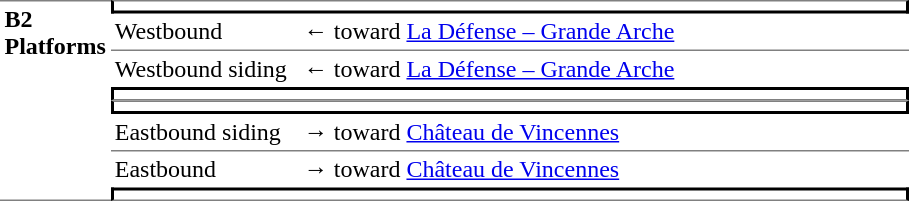<table border=0 cellspacing=0 cellpadding=3>
<tr>
<td style="border-bottom:solid 1px gray;border-top:solid 1px gray;" rowspan=8 width=50 valign=top><strong>B2<br>Platforms</strong></td>
<td style="border-top:solid 1px gray;border-right:solid 2px black;border-left:solid 2px black;border-bottom:solid 2px black;text-align:center;" colspan=2></td>
</tr>
<tr>
<td style="border-bottom:solid 1px gray;" width=120>Westbound</td>
<td style="border-bottom:solid 1px gray;" width=400>←   toward <a href='#'>La Défense – Grande Arche</a> </td>
</tr>
<tr>
<td>Westbound siding</td>
<td>←   toward <a href='#'>La Défense – Grande Arche</a> </td>
</tr>
<tr>
<td style="border-top:solid 2px black;border-right:solid 2px black;border-left:solid 2px black;border-bottom:solid 1px gray;text-align:center;" colspan=2></td>
</tr>
<tr>
<td style="border-top:solid 1px gray;border-right:solid 2px black;border-left:solid 2px black;border-bottom:solid 2px black;text-align:center;" colspan=2></td>
</tr>
<tr>
<td style="border-bottom:solid 1px gray;" width=120>Eastbound siding</td>
<td style="border-bottom:solid 1px gray;" width=400>→   toward <a href='#'>Château de Vincennes</a> </td>
</tr>
<tr>
<td>Eastbound</td>
<td>→   toward <a href='#'>Château de Vincennes</a> </td>
</tr>
<tr>
<td style="border-top:solid 2px black;border-right:solid 2px black;border-left:solid 2px black;border-bottom:solid 1px gray;text-align:center;" colspan=2></td>
</tr>
</table>
